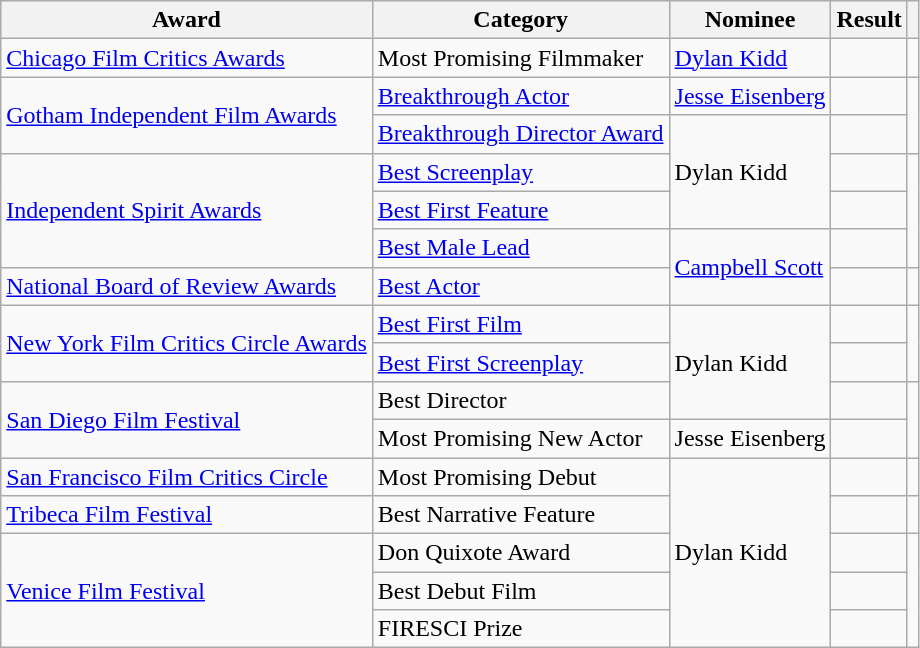<table class="wikitable plainrowheaders sortable">
<tr>
<th>Award</th>
<th>Category</th>
<th>Nominee</th>
<th>Result</th>
<th></th>
</tr>
<tr>
<td><a href='#'>Chicago Film Critics Awards</a></td>
<td>Most Promising Filmmaker</td>
<td><a href='#'>Dylan Kidd</a></td>
<td></td>
<td></td>
</tr>
<tr>
<td rowspan="2"><a href='#'>Gotham Independent Film Awards</a></td>
<td><a href='#'>Breakthrough Actor</a></td>
<td><a href='#'>Jesse Eisenberg</a></td>
<td></td>
<td rowspan="2"></td>
</tr>
<tr>
<td><a href='#'>Breakthrough Director Award</a></td>
<td rowspan="3">Dylan Kidd</td>
<td></td>
</tr>
<tr>
<td rowspan="3"><a href='#'>Independent Spirit Awards</a></td>
<td><a href='#'>Best Screenplay</a></td>
<td></td>
<td rowspan="3"></td>
</tr>
<tr>
<td><a href='#'>Best First Feature</a></td>
<td></td>
</tr>
<tr>
<td><a href='#'>Best Male Lead</a></td>
<td rowspan="2"><a href='#'>Campbell Scott</a></td>
<td></td>
</tr>
<tr>
<td><a href='#'>National Board of Review Awards</a></td>
<td><a href='#'>Best Actor</a></td>
<td></td>
<td></td>
</tr>
<tr>
<td rowspan="2"><a href='#'>New York Film Critics Circle Awards</a></td>
<td><a href='#'>Best First Film</a></td>
<td rowspan="3">Dylan Kidd</td>
<td></td>
<td rowspan="2"></td>
</tr>
<tr>
<td><a href='#'>Best First Screenplay</a></td>
<td></td>
</tr>
<tr>
<td rowspan="2"><a href='#'>San Diego Film Festival</a></td>
<td>Best Director</td>
<td></td>
<td rowspan="2"></td>
</tr>
<tr>
<td>Most Promising New Actor</td>
<td>Jesse Eisenberg</td>
<td></td>
</tr>
<tr>
<td><a href='#'>San Francisco Film Critics Circle</a></td>
<td>Most Promising Debut</td>
<td rowspan="5">Dylan Kidd</td>
<td></td>
<td></td>
</tr>
<tr>
<td><a href='#'>Tribeca Film Festival</a></td>
<td>Best Narrative Feature</td>
<td></td>
<td></td>
</tr>
<tr>
<td rowspan="3"><a href='#'>Venice Film Festival</a></td>
<td>Don Quixote Award</td>
<td></td>
<td rowspan="3"></td>
</tr>
<tr>
<td>Best Debut Film</td>
<td></td>
</tr>
<tr>
<td>FIRESCI Prize</td>
<td></td>
</tr>
</table>
